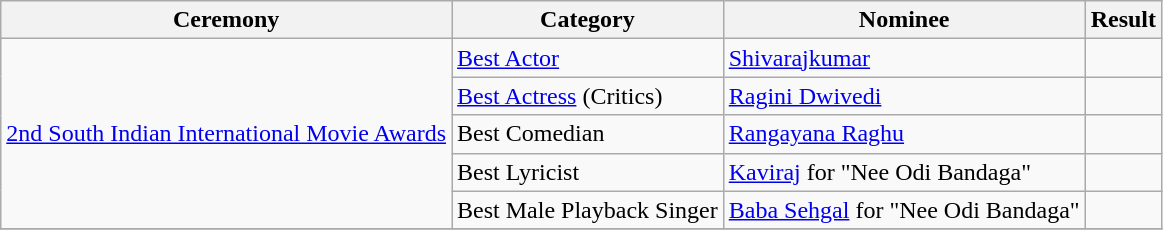<table class="wikitable">
<tr>
<th>Ceremony</th>
<th>Category</th>
<th>Nominee</th>
<th>Result</th>
</tr>
<tr>
<td rowspan="5"><a href='#'>2nd South Indian International Movie Awards</a></td>
<td><a href='#'>Best Actor</a></td>
<td><a href='#'>Shivarajkumar</a></td>
<td></td>
</tr>
<tr>
<td><a href='#'>Best Actress</a> (Critics)</td>
<td><a href='#'>Ragini Dwivedi</a></td>
<td></td>
</tr>
<tr>
<td>Best Comedian</td>
<td><a href='#'>Rangayana Raghu</a></td>
<td></td>
</tr>
<tr>
<td>Best Lyricist</td>
<td><a href='#'>Kaviraj</a> for "Nee Odi Bandaga"</td>
<td></td>
</tr>
<tr>
<td>Best Male Playback Singer</td>
<td><a href='#'>Baba Sehgal</a> for "Nee Odi Bandaga"</td>
<td></td>
</tr>
<tr>
</tr>
</table>
